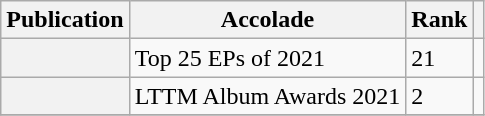<table class="sortable wikitable plainrowheaders  mw-collapsible">
<tr>
<th scope="col">Publication</th>
<th scope="col" class="unsortable">Accolade</th>
<th scope="col">Rank</th>
<th scope="col" class="unsortable"></th>
</tr>
<tr>
<th scope="row"><em></em></th>
<td>Top 25 EPs of 2021</td>
<td>21</td>
<td></td>
</tr>
<tr>
<th scope="row"><em></em></th>
<td>LTTM Album Awards 2021</td>
<td>2</td>
<td></td>
</tr>
<tr>
</tr>
</table>
